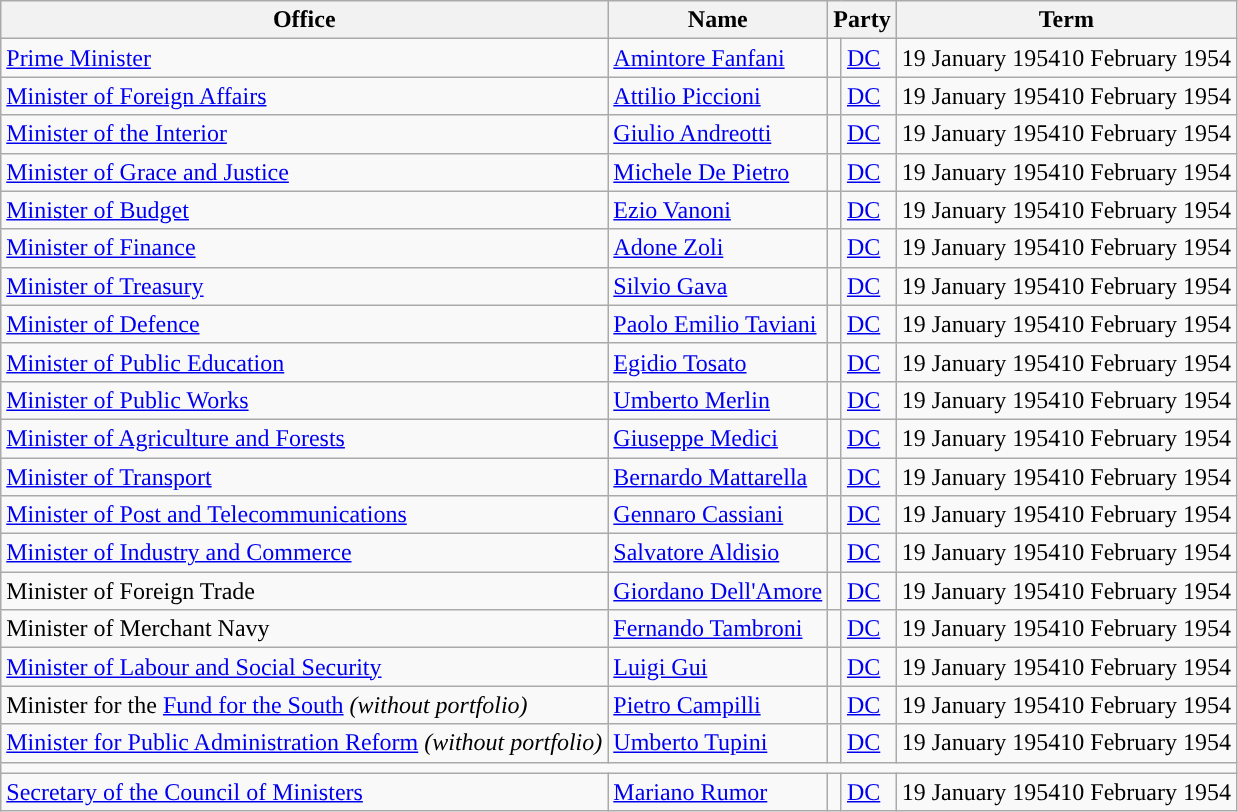<table class="wikitable">
<tr>
<th>Office</th>
<th>Name</th>
<th colspan=2>Party</th>
<th>Term</th>
</tr>
<tr>
<td><a href='#'>Prime Minister</a></td>
<td><a href='#'>Amintore Fanfani</a></td>
<td></td>
<td><a href='#'>DC</a></td>
<td>19 January 195410 February 1954</td>
</tr>
<tr>
<td><a href='#'>Minister of Foreign Affairs</a></td>
<td><a href='#'>Attilio Piccioni</a></td>
<td></td>
<td><a href='#'>DC</a></td>
<td>19 January 195410 February 1954</td>
</tr>
<tr>
<td><a href='#'>Minister of the Interior</a></td>
<td><a href='#'>Giulio Andreotti</a></td>
<td></td>
<td><a href='#'>DC</a></td>
<td>19 January 195410 February 1954</td>
</tr>
<tr>
<td><a href='#'>Minister of Grace and Justice</a></td>
<td><a href='#'>Michele De Pietro</a></td>
<td></td>
<td><a href='#'>DC</a></td>
<td>19 January 195410 February 1954</td>
</tr>
<tr>
<td><a href='#'>Minister of Budget</a></td>
<td><a href='#'>Ezio Vanoni</a></td>
<td></td>
<td><a href='#'>DC</a></td>
<td>19 January 195410 February 1954</td>
</tr>
<tr>
<td><a href='#'>Minister of Finance</a></td>
<td><a href='#'>Adone Zoli</a></td>
<td></td>
<td><a href='#'>DC</a></td>
<td>19 January 195410 February 1954</td>
</tr>
<tr>
<td><a href='#'>Minister of Treasury</a></td>
<td><a href='#'>Silvio Gava</a></td>
<td></td>
<td><a href='#'>DC</a></td>
<td>19 January 195410 February 1954</td>
</tr>
<tr>
<td><a href='#'>Minister of Defence</a></td>
<td><a href='#'>Paolo Emilio Taviani</a></td>
<td></td>
<td><a href='#'>DC</a></td>
<td>19 January 195410 February 1954</td>
</tr>
<tr>
<td><a href='#'>Minister of Public Education</a></td>
<td><a href='#'>Egidio Tosato</a></td>
<td></td>
<td><a href='#'>DC</a></td>
<td>19 January 195410 February 1954</td>
</tr>
<tr>
<td><a href='#'>Minister of Public Works</a></td>
<td><a href='#'>Umberto Merlin</a></td>
<td></td>
<td><a href='#'>DC</a></td>
<td>19 January 195410 February 1954</td>
</tr>
<tr>
<td><a href='#'>Minister of Agriculture and Forests</a></td>
<td><a href='#'>Giuseppe Medici</a></td>
<td></td>
<td><a href='#'>DC</a></td>
<td>19 January 195410 February 1954</td>
</tr>
<tr>
<td><a href='#'>Minister of Transport</a></td>
<td><a href='#'>Bernardo Mattarella</a></td>
<td></td>
<td><a href='#'>DC</a></td>
<td>19 January 195410 February 1954</td>
</tr>
<tr>
<td><a href='#'>Minister of Post and Telecommunications</a></td>
<td><a href='#'>Gennaro Cassiani</a></td>
<td></td>
<td><a href='#'>DC</a></td>
<td>19 January 195410 February 1954</td>
</tr>
<tr>
<td><a href='#'>Minister of Industry and Commerce</a></td>
<td><a href='#'>Salvatore Aldisio</a></td>
<td></td>
<td><a href='#'>DC</a></td>
<td>19 January 195410 February 1954</td>
</tr>
<tr>
<td>Minister of Foreign Trade</td>
<td><a href='#'>Giordano Dell'Amore</a></td>
<td></td>
<td><a href='#'>DC</a></td>
<td>19 January 195410 February 1954</td>
</tr>
<tr>
<td>Minister of Merchant Navy</td>
<td><a href='#'>Fernando Tambroni</a></td>
<td></td>
<td><a href='#'>DC</a></td>
<td>19 January 195410 February 1954</td>
</tr>
<tr>
<td><a href='#'>Minister of Labour and Social Security</a></td>
<td><a href='#'>Luigi Gui</a></td>
<td></td>
<td><a href='#'>DC</a></td>
<td>19 January 195410 February 1954</td>
</tr>
<tr>
<td>Minister for the <a href='#'>Fund for the South</a> <em>(without portfolio)</em></td>
<td><a href='#'>Pietro Campilli</a></td>
<td></td>
<td><a href='#'>DC</a></td>
<td>19 January 195410 February 1954</td>
</tr>
<tr>
<td><a href='#'>Minister for Public Administration Reform</a> <em>(without portfolio)</em></td>
<td><a href='#'>Umberto Tupini</a></td>
<td></td>
<td><a href='#'>DC</a></td>
<td>19 January 195410 February 1954</td>
</tr>
<tr>
<td colspan="5"></td>
</tr>
<tr>
<td><a href='#'>Secretary of the Council of Ministers</a></td>
<td><a href='#'>Mariano Rumor</a></td>
<td></td>
<td><a href='#'>DC</a></td>
<td>19 January 195410 February 1954</td>
</tr>
</table>
